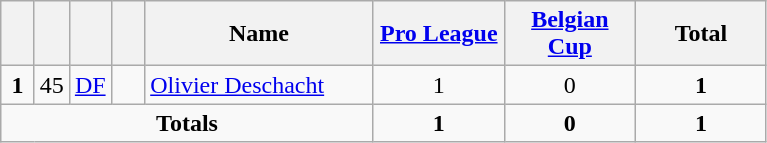<table class="wikitable" style="text-align:center">
<tr>
<th width=15></th>
<th width=15></th>
<th width=15></th>
<th width=15></th>
<th width=145>Name</th>
<th width=80><a href='#'>Pro League</a></th>
<th width=80><a href='#'>Belgian Cup</a></th>
<th width=80>Total</th>
</tr>
<tr>
<td><strong>1</strong></td>
<td>45</td>
<td><a href='#'>DF</a></td>
<td></td>
<td align=left><a href='#'>Olivier Deschacht</a></td>
<td>1</td>
<td>0</td>
<td><strong>1</strong></td>
</tr>
<tr>
<td colspan=5><strong>Totals</strong></td>
<td><strong>1</strong></td>
<td><strong>0</strong></td>
<td><strong>1</strong></td>
</tr>
</table>
